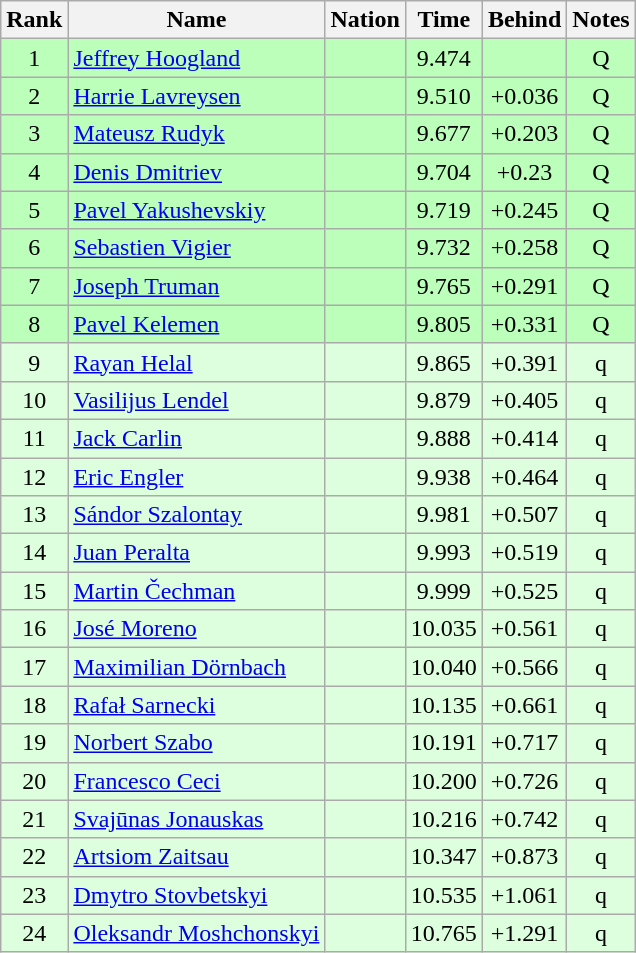<table class="wikitable sortable" style="text-align:center">
<tr>
<th>Rank</th>
<th>Name</th>
<th>Nation</th>
<th>Time</th>
<th>Behind</th>
<th>Notes</th>
</tr>
<tr bgcolor=bbffbb>
<td>1</td>
<td align=left><a href='#'>Jeffrey Hoogland</a></td>
<td align=left></td>
<td>9.474</td>
<td></td>
<td>Q</td>
</tr>
<tr bgcolor=bbffbb>
<td>2</td>
<td align=left><a href='#'>Harrie Lavreysen</a></td>
<td align=left></td>
<td>9.510</td>
<td>+0.036</td>
<td>Q</td>
</tr>
<tr bgcolor=bbffbb>
<td>3</td>
<td align=left><a href='#'>Mateusz Rudyk</a></td>
<td align=left></td>
<td>9.677</td>
<td>+0.203</td>
<td>Q</td>
</tr>
<tr bgcolor=bbffbb>
<td>4</td>
<td align=left><a href='#'>Denis Dmitriev</a></td>
<td align=left></td>
<td>9.704</td>
<td>+0.23</td>
<td>Q</td>
</tr>
<tr bgcolor=bbffbb>
<td>5</td>
<td align=left><a href='#'>Pavel Yakushevskiy</a></td>
<td align=left></td>
<td>9.719</td>
<td>+0.245</td>
<td>Q</td>
</tr>
<tr bgcolor=bbffbb>
<td>6</td>
<td align=left><a href='#'>Sebastien Vigier</a></td>
<td align=left></td>
<td>9.732</td>
<td>+0.258</td>
<td>Q</td>
</tr>
<tr bgcolor=bbffbb>
<td>7</td>
<td align=left><a href='#'>Joseph Truman</a></td>
<td align=left></td>
<td>9.765</td>
<td>+0.291</td>
<td>Q</td>
</tr>
<tr bgcolor=bbffbb>
<td>8</td>
<td align=left><a href='#'>Pavel Kelemen</a></td>
<td align=left></td>
<td>9.805</td>
<td>+0.331</td>
<td>Q</td>
</tr>
<tr bgcolor=ddffdd>
<td>9</td>
<td align=left><a href='#'>Rayan Helal</a></td>
<td align=left></td>
<td>9.865</td>
<td>+0.391</td>
<td>q</td>
</tr>
<tr bgcolor=ddffdd>
<td>10</td>
<td align=left><a href='#'>Vasilijus Lendel</a></td>
<td align=left></td>
<td>9.879</td>
<td>+0.405</td>
<td>q</td>
</tr>
<tr bgcolor=ddffdd>
<td>11</td>
<td align=left><a href='#'>Jack Carlin</a></td>
<td align=left></td>
<td>9.888</td>
<td>+0.414</td>
<td>q</td>
</tr>
<tr bgcolor=ddffdd>
<td>12</td>
<td align=left><a href='#'>Eric Engler</a></td>
<td align=left></td>
<td>9.938</td>
<td>+0.464</td>
<td>q</td>
</tr>
<tr bgcolor=ddffdd>
<td>13</td>
<td align=left><a href='#'>Sándor Szalontay</a></td>
<td align=left></td>
<td>9.981</td>
<td>+0.507</td>
<td>q</td>
</tr>
<tr bgcolor=ddffdd>
<td>14</td>
<td align=left><a href='#'>Juan Peralta</a></td>
<td align=left></td>
<td>9.993</td>
<td>+0.519</td>
<td>q</td>
</tr>
<tr bgcolor=ddffdd>
<td>15</td>
<td align=left><a href='#'>Martin Čechman</a></td>
<td align=left></td>
<td>9.999</td>
<td>+0.525</td>
<td>q</td>
</tr>
<tr bgcolor=ddffdd>
<td>16</td>
<td align=left><a href='#'>José Moreno</a></td>
<td align=left></td>
<td>10.035</td>
<td>+0.561</td>
<td>q</td>
</tr>
<tr bgcolor=ddffdd>
<td>17</td>
<td align=left><a href='#'>Maximilian Dörnbach</a></td>
<td align=left></td>
<td>10.040</td>
<td>+0.566</td>
<td>q</td>
</tr>
<tr bgcolor=ddffdd>
<td>18</td>
<td align=left><a href='#'>Rafał Sarnecki</a></td>
<td align=left></td>
<td>10.135</td>
<td>+0.661</td>
<td>q</td>
</tr>
<tr bgcolor=ddffdd>
<td>19</td>
<td align=left><a href='#'>Norbert Szabo</a></td>
<td align=left></td>
<td>10.191</td>
<td>+0.717</td>
<td>q</td>
</tr>
<tr bgcolor=ddffdd>
<td>20</td>
<td align=left><a href='#'>Francesco Ceci</a></td>
<td align=left></td>
<td>10.200</td>
<td>+0.726</td>
<td>q</td>
</tr>
<tr bgcolor=ddffdd>
<td>21</td>
<td align=left><a href='#'>Svajūnas Jonauskas</a></td>
<td align=left></td>
<td>10.216</td>
<td>+0.742</td>
<td>q</td>
</tr>
<tr bgcolor=ddffdd>
<td>22</td>
<td align=left><a href='#'>Artsiom Zaitsau</a></td>
<td align=left></td>
<td>10.347</td>
<td>+0.873</td>
<td>q</td>
</tr>
<tr bgcolor=ddffdd>
<td>23</td>
<td align=left><a href='#'>Dmytro Stovbetskyi</a></td>
<td align=left></td>
<td>10.535</td>
<td>+1.061</td>
<td>q</td>
</tr>
<tr bgcolor=ddffdd>
<td>24</td>
<td align=left><a href='#'>Oleksandr Moshchonskyi</a></td>
<td align=left></td>
<td>10.765</td>
<td>+1.291</td>
<td>q</td>
</tr>
</table>
